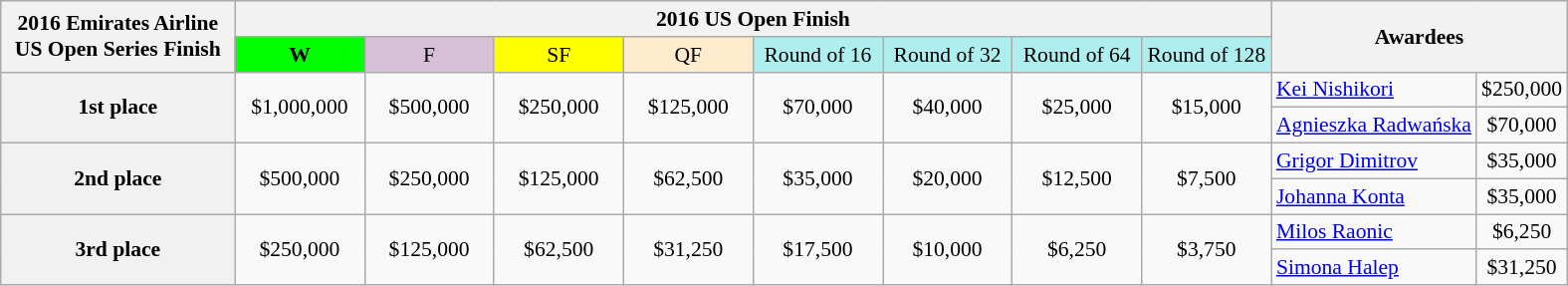<table class=wikitable style=font-size:90%;text-align:center>
<tr>
<th rowspan=2>2016 Emirates Airline US Open Series Finish</th>
<th colspan=8>2016 US Open Finish</th>
<th rowspan=2 colspan=2>Awardees</th>
</tr>
<tr>
<td style="width:80px; background:lime;"><strong>W</strong></td>
<td style="width:80px; background:thistle;">F</td>
<td style="width:80px; background:#ff0;">SF</td>
<td style="width:80px; background:#ffebcd;">QF</td>
<td style="width:80px; background:#afeeee;">Round of 16</td>
<td style="width:80px; background:#afeeee;">Round of 32</td>
<td style="width:80px; background:#afeeee;">Round of 64</td>
<td style="width:80px; background:#afeeee;">Round of 128</td>
</tr>
<tr>
<th width=120 rowspan=2 style="background:#f1f1f1;">1st place</th>
<td rowspan=2>$1,000,000</td>
<td rowspan=2>$500,000</td>
<td rowspan=2>$250,000</td>
<td rowspan=2>$125,000</td>
<td rowspan=2>$70,000</td>
<td rowspan=2>$40,000</td>
<td rowspan=2>$25,000</td>
<td rowspan=2>$15,000</td>
<td align=left> <a href='#'>Kei Nishikori</a></td>
<td>$250,000</td>
</tr>
<tr>
<td align=left> <a href='#'>Agnieszka Radwańska</a></td>
<td>$70,000</td>
</tr>
<tr>
<th width=150 rowspan=2 style="background:#f1f1f1;">2nd place</th>
<td rowspan=2>$500,000</td>
<td rowspan=2>$250,000</td>
<td rowspan=2>$125,000</td>
<td rowspan=2>$62,500</td>
<td rowspan=2>$35,000</td>
<td rowspan=2>$20,000</td>
<td rowspan=2>$12,500</td>
<td rowspan=2>$7,500</td>
<td align=left> <a href='#'>Grigor Dimitrov</a></td>
<td>$35,000</td>
</tr>
<tr>
<td align=left> <a href='#'>Johanna Konta</a></td>
<td>$35,000</td>
</tr>
<tr>
<th width=120 rowspan=2 style="background:#f1f1f1;">3rd place</th>
<td rowspan=2>$250,000</td>
<td rowspan=2>$125,000</td>
<td rowspan=2>$62,500</td>
<td rowspan=2>$31,250</td>
<td rowspan=2>$17,500</td>
<td rowspan=2>$10,000</td>
<td rowspan=2>$6,250</td>
<td rowspan=2>$3,750</td>
<td align=left> <a href='#'>Milos Raonic</a></td>
<td>$6,250</td>
</tr>
<tr>
<td align=left> <a href='#'>Simona Halep</a></td>
<td>$31,250</td>
</tr>
</table>
